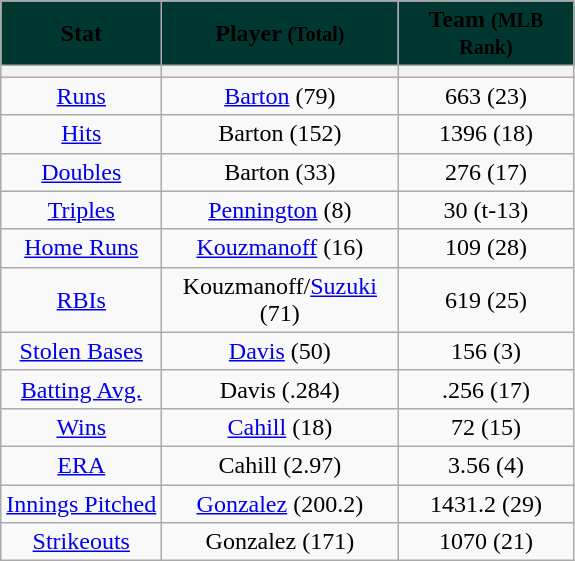<table class="wikitable">
<tr>
<th style="background:#003831;" color:white;"><span>Stat</span></th>
<th style="background:#003831;" color:white;"><span>Player <small>(Total)</small></span></th>
<th style="background:#003831;" color:white;"><span>Team <small>(MLB Rank)</small></span></th>
</tr>
<tr>
<th width=100></th>
<th width=150></th>
<th width=110></th>
</tr>
<tr>
<td style="text-align:center"><a href='#'>Runs</a></td>
<td style="text-align:center"><a href='#'>Barton</a> (79)</td>
<td style="text-align:center">663 (23)</td>
</tr>
<tr>
<td style="text-align:center"><a href='#'>Hits</a></td>
<td style="text-align:center">Barton (152)</td>
<td style="text-align:center">1396 (18)</td>
</tr>
<tr>
<td style="text-align:center"><a href='#'>Doubles</a></td>
<td style="text-align:center">Barton (33)</td>
<td style="text-align:center">276 (17)</td>
</tr>
<tr>
<td style="text-align:center"><a href='#'>Triples</a></td>
<td style="text-align:center"><a href='#'>Pennington</a> (8)</td>
<td style="text-align:center">30 (t-13)</td>
</tr>
<tr>
<td style="text-align:center"><a href='#'>Home Runs</a></td>
<td style="text-align:center"><a href='#'>Kouzmanoff</a> (16)</td>
<td style="text-align:center">109 (28)</td>
</tr>
<tr>
<td style="text-align:center"><a href='#'>RBIs</a></td>
<td style="text-align:center">Kouzmanoff/<a href='#'>Suzuki</a> (71)</td>
<td style="text-align:center">619 (25)</td>
</tr>
<tr>
<td style="text-align:center"><a href='#'>Stolen Bases</a></td>
<td style="text-align:center"><a href='#'>Davis</a> (50)</td>
<td style="text-align:center">156 (3)</td>
</tr>
<tr>
<td style="text-align:center"><a href='#'>Batting Avg.</a></td>
<td style="text-align:center">Davis (.284)</td>
<td style="text-align:center">.256 (17)</td>
</tr>
<tr>
<td style="text-align:center"><a href='#'>Wins</a></td>
<td style="text-align:center"><a href='#'>Cahill</a> (18)</td>
<td style="text-align:center">72 (15)</td>
</tr>
<tr>
<td style="text-align:center"><a href='#'>ERA</a></td>
<td style="text-align:center">Cahill (2.97)</td>
<td style="text-align:center">3.56 (4)</td>
</tr>
<tr>
<td style="text-align:center"><a href='#'>Innings Pitched</a></td>
<td style="text-align:center"><a href='#'>Gonzalez</a> (200.2)</td>
<td style="text-align:center">1431.2 (29)</td>
</tr>
<tr>
<td style="text-align:center"><a href='#'>Strikeouts</a></td>
<td style="text-align:center">Gonzalez (171)</td>
<td style="text-align:center">1070 (21)</td>
</tr>
</table>
